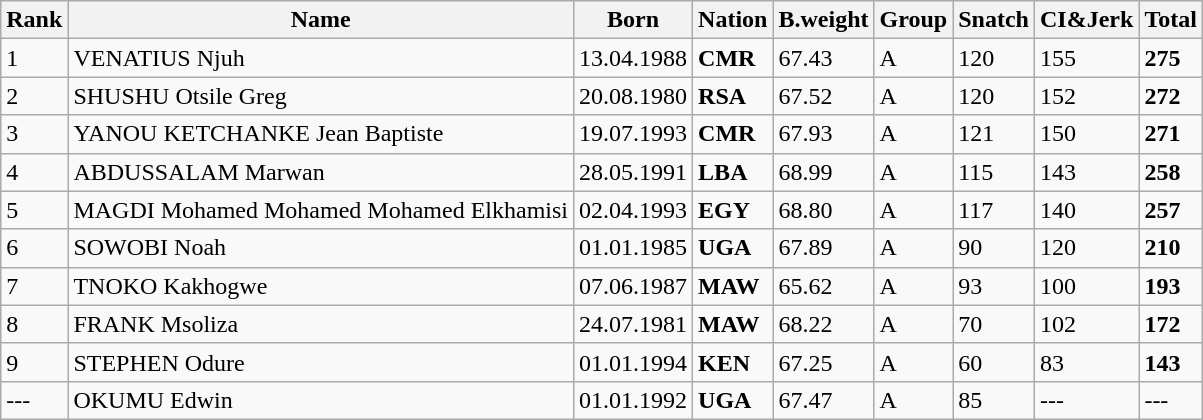<table class="wikitable">
<tr>
<th>Rank</th>
<th>Name</th>
<th>Born</th>
<th>Nation</th>
<th>B.weight</th>
<th>Group</th>
<th>Snatch</th>
<th>CI&Jerk</th>
<th>Total</th>
</tr>
<tr>
<td>1</td>
<td>VENATIUS Njuh</td>
<td>13.04.1988</td>
<td><strong>CMR</strong></td>
<td>67.43</td>
<td>A</td>
<td>120</td>
<td>155</td>
<td><strong>275</strong></td>
</tr>
<tr>
<td>2</td>
<td>SHUSHU Otsile Greg</td>
<td>20.08.1980</td>
<td><strong>RSA</strong></td>
<td>67.52</td>
<td>A</td>
<td>120</td>
<td>152</td>
<td><strong>272</strong></td>
</tr>
<tr>
<td>3</td>
<td>YANOU KETCHANKE Jean Baptiste</td>
<td>19.07.1993</td>
<td><strong>CMR</strong></td>
<td>67.93</td>
<td>A</td>
<td>121</td>
<td>150</td>
<td><strong>271</strong></td>
</tr>
<tr>
<td>4</td>
<td>ABDUSSALAM Marwan</td>
<td>28.05.1991</td>
<td><strong>LBA</strong></td>
<td>68.99</td>
<td>A</td>
<td>115</td>
<td>143</td>
<td><strong>258</strong></td>
</tr>
<tr>
<td>5</td>
<td>MAGDI Mohamed Mohamed Mohamed Elkhamisi</td>
<td>02.04.1993</td>
<td><strong>EGY</strong></td>
<td>68.80</td>
<td>A</td>
<td>117</td>
<td>140</td>
<td><strong>257</strong></td>
</tr>
<tr>
<td>6</td>
<td>SOWOBI Noah</td>
<td>01.01.1985</td>
<td><strong>UGA</strong></td>
<td>67.89</td>
<td>A</td>
<td>90</td>
<td>120</td>
<td><strong>210</strong></td>
</tr>
<tr>
<td>7</td>
<td>TNOKO Kakhogwe</td>
<td>07.06.1987</td>
<td><strong>MAW</strong></td>
<td>65.62</td>
<td>A</td>
<td>93</td>
<td>100</td>
<td><strong>193</strong></td>
</tr>
<tr>
<td>8</td>
<td>FRANK Msoliza</td>
<td>24.07.1981</td>
<td><strong>MAW</strong></td>
<td>68.22</td>
<td>A</td>
<td>70</td>
<td>102</td>
<td><strong>172</strong></td>
</tr>
<tr>
<td>9</td>
<td>STEPHEN Odure</td>
<td>01.01.1994</td>
<td><strong>KEN</strong></td>
<td>67.25</td>
<td>A</td>
<td>60</td>
<td>83</td>
<td><strong>143</strong></td>
</tr>
<tr>
<td>---</td>
<td>OKUMU Edwin</td>
<td>01.01.1992</td>
<td><strong>UGA</strong></td>
<td>67.47</td>
<td>A</td>
<td>85</td>
<td>---</td>
<td>---</td>
</tr>
</table>
